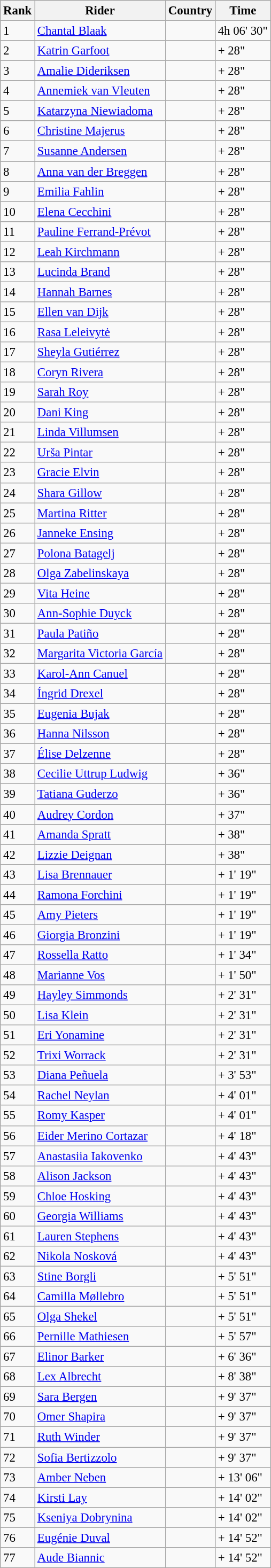<table class="wikitable" style="font-size:95%; text-align:left;">
<tr>
<th>Rank</th>
<th>Rider</th>
<th>Country</th>
<th>Time</th>
</tr>
<tr>
<td>1</td>
<td><a href='#'>Chantal Blaak</a></td>
<td></td>
<td>4h 06' 30"</td>
</tr>
<tr>
<td>2</td>
<td><a href='#'>Katrin Garfoot</a></td>
<td></td>
<td>+ 28"</td>
</tr>
<tr>
<td>3</td>
<td><a href='#'>Amalie Dideriksen</a></td>
<td></td>
<td>+ 28"</td>
</tr>
<tr>
<td>4</td>
<td><a href='#'>Annemiek van Vleuten</a></td>
<td></td>
<td>+ 28"</td>
</tr>
<tr>
<td>5</td>
<td><a href='#'>Katarzyna Niewiadoma</a></td>
<td></td>
<td>+ 28"</td>
</tr>
<tr>
<td>6</td>
<td><a href='#'>Christine Majerus</a></td>
<td></td>
<td>+ 28"</td>
</tr>
<tr>
<td>7</td>
<td><a href='#'>Susanne Andersen</a></td>
<td></td>
<td>+ 28"</td>
</tr>
<tr>
<td>8</td>
<td><a href='#'>Anna van der Breggen</a></td>
<td></td>
<td>+ 28"</td>
</tr>
<tr>
<td>9</td>
<td><a href='#'>Emilia Fahlin</a></td>
<td></td>
<td>+ 28"</td>
</tr>
<tr>
<td>10</td>
<td><a href='#'>Elena Cecchini</a></td>
<td></td>
<td>+ 28"</td>
</tr>
<tr>
<td>11</td>
<td><a href='#'>Pauline Ferrand-Prévot</a></td>
<td></td>
<td>+ 28"</td>
</tr>
<tr>
<td>12</td>
<td><a href='#'>Leah Kirchmann</a></td>
<td></td>
<td>+ 28"</td>
</tr>
<tr>
<td>13</td>
<td><a href='#'>Lucinda Brand</a></td>
<td></td>
<td>+ 28"</td>
</tr>
<tr>
<td>14</td>
<td><a href='#'>Hannah Barnes</a></td>
<td></td>
<td>+ 28"</td>
</tr>
<tr>
<td>15</td>
<td><a href='#'>Ellen van Dijk</a></td>
<td></td>
<td>+ 28"</td>
</tr>
<tr>
<td>16</td>
<td><a href='#'>Rasa Leleivytė</a></td>
<td></td>
<td>+ 28"</td>
</tr>
<tr>
<td>17</td>
<td><a href='#'>Sheyla Gutiérrez</a></td>
<td></td>
<td>+ 28"</td>
</tr>
<tr>
<td>18</td>
<td><a href='#'>Coryn Rivera</a></td>
<td></td>
<td>+ 28"</td>
</tr>
<tr>
<td>19</td>
<td><a href='#'>Sarah Roy</a></td>
<td></td>
<td>+ 28"</td>
</tr>
<tr>
<td>20</td>
<td><a href='#'>Dani King</a></td>
<td></td>
<td>+ 28"</td>
</tr>
<tr>
<td>21</td>
<td><a href='#'>Linda Villumsen</a></td>
<td></td>
<td>+ 28"</td>
</tr>
<tr>
<td>22</td>
<td><a href='#'>Urša Pintar</a></td>
<td></td>
<td>+ 28"</td>
</tr>
<tr>
<td>23</td>
<td><a href='#'>Gracie Elvin</a></td>
<td></td>
<td>+ 28"</td>
</tr>
<tr>
<td>24</td>
<td><a href='#'>Shara Gillow</a></td>
<td></td>
<td>+ 28"</td>
</tr>
<tr>
<td>25</td>
<td><a href='#'>Martina Ritter</a></td>
<td></td>
<td>+ 28"</td>
</tr>
<tr>
<td>26</td>
<td><a href='#'>Janneke Ensing</a></td>
<td></td>
<td>+ 28"</td>
</tr>
<tr>
<td>27</td>
<td><a href='#'>Polona Batagelj</a></td>
<td></td>
<td>+ 28"</td>
</tr>
<tr>
<td>28</td>
<td><a href='#'>Olga Zabelinskaya</a></td>
<td></td>
<td>+ 28"</td>
</tr>
<tr>
<td>29</td>
<td><a href='#'>Vita Heine</a></td>
<td></td>
<td>+ 28"</td>
</tr>
<tr>
<td>30</td>
<td><a href='#'>Ann-Sophie Duyck</a></td>
<td></td>
<td>+ 28"</td>
</tr>
<tr>
<td>31</td>
<td><a href='#'>Paula Patiño</a></td>
<td></td>
<td>+ 28"</td>
</tr>
<tr>
<td>32</td>
<td><a href='#'>Margarita Victoria García</a></td>
<td></td>
<td>+ 28"</td>
</tr>
<tr>
<td>33</td>
<td><a href='#'>Karol-Ann Canuel</a></td>
<td></td>
<td>+ 28"</td>
</tr>
<tr>
<td>34</td>
<td><a href='#'>Íngrid Drexel</a></td>
<td></td>
<td>+ 28"</td>
</tr>
<tr>
<td>35</td>
<td><a href='#'>Eugenia Bujak</a></td>
<td></td>
<td>+ 28"</td>
</tr>
<tr>
<td>36</td>
<td><a href='#'>Hanna Nilsson</a></td>
<td></td>
<td>+ 28"</td>
</tr>
<tr>
<td>37</td>
<td><a href='#'>Élise Delzenne</a></td>
<td></td>
<td>+ 28"</td>
</tr>
<tr>
<td>38</td>
<td><a href='#'>Cecilie Uttrup Ludwig</a></td>
<td></td>
<td>+ 36"</td>
</tr>
<tr>
<td>39</td>
<td><a href='#'>Tatiana Guderzo</a></td>
<td></td>
<td>+ 36"</td>
</tr>
<tr>
<td>40</td>
<td><a href='#'>Audrey Cordon</a></td>
<td></td>
<td>+ 37"</td>
</tr>
<tr>
<td>41</td>
<td><a href='#'>Amanda Spratt</a></td>
<td></td>
<td>+ 38"</td>
</tr>
<tr>
<td>42</td>
<td><a href='#'>Lizzie Deignan</a></td>
<td></td>
<td>+ 38"</td>
</tr>
<tr>
<td>43</td>
<td><a href='#'>Lisa Brennauer</a></td>
<td></td>
<td>+ 1' 19"</td>
</tr>
<tr>
<td>44</td>
<td><a href='#'>Ramona Forchini</a></td>
<td></td>
<td>+ 1' 19"</td>
</tr>
<tr>
<td>45</td>
<td><a href='#'>Amy Pieters</a></td>
<td></td>
<td>+ 1' 19"</td>
</tr>
<tr>
<td>46</td>
<td><a href='#'>Giorgia Bronzini</a></td>
<td></td>
<td>+ 1' 19"</td>
</tr>
<tr>
<td>47</td>
<td><a href='#'>Rossella Ratto</a></td>
<td></td>
<td>+ 1' 34"</td>
</tr>
<tr>
<td>48</td>
<td><a href='#'>Marianne Vos</a></td>
<td></td>
<td>+ 1' 50"</td>
</tr>
<tr>
<td>49</td>
<td><a href='#'>Hayley Simmonds</a></td>
<td></td>
<td>+ 2' 31"</td>
</tr>
<tr>
<td>50</td>
<td><a href='#'>Lisa Klein</a></td>
<td></td>
<td>+ 2' 31"</td>
</tr>
<tr>
<td>51</td>
<td><a href='#'>Eri Yonamine</a></td>
<td></td>
<td>+ 2' 31"</td>
</tr>
<tr>
<td>52</td>
<td><a href='#'>Trixi Worrack</a></td>
<td></td>
<td>+ 2' 31"</td>
</tr>
<tr>
<td>53</td>
<td><a href='#'>Diana Peñuela</a></td>
<td></td>
<td>+ 3' 53"</td>
</tr>
<tr>
<td>54</td>
<td><a href='#'>Rachel Neylan</a></td>
<td></td>
<td>+ 4' 01"</td>
</tr>
<tr>
<td>55</td>
<td><a href='#'>Romy Kasper</a></td>
<td></td>
<td>+ 4' 01"</td>
</tr>
<tr>
<td>56</td>
<td><a href='#'>Eider Merino Cortazar</a></td>
<td></td>
<td>+ 4' 18"</td>
</tr>
<tr>
<td>57</td>
<td><a href='#'>Anastasiia Iakovenko</a></td>
<td></td>
<td>+ 4' 43"</td>
</tr>
<tr>
<td>58</td>
<td><a href='#'>Alison Jackson</a></td>
<td></td>
<td>+ 4' 43"</td>
</tr>
<tr>
<td>59</td>
<td><a href='#'>Chloe Hosking</a></td>
<td></td>
<td>+ 4' 43"</td>
</tr>
<tr>
<td>60</td>
<td><a href='#'>Georgia Williams</a></td>
<td></td>
<td>+ 4' 43"</td>
</tr>
<tr>
<td>61</td>
<td><a href='#'>Lauren Stephens</a></td>
<td></td>
<td>+ 4' 43"</td>
</tr>
<tr>
<td>62</td>
<td><a href='#'>Nikola Nosková</a></td>
<td></td>
<td>+ 4' 43"</td>
</tr>
<tr>
<td>63</td>
<td><a href='#'>Stine Borgli</a></td>
<td></td>
<td>+ 5' 51"</td>
</tr>
<tr>
<td>64</td>
<td><a href='#'>Camilla Møllebro</a></td>
<td></td>
<td>+ 5' 51"</td>
</tr>
<tr>
<td>65</td>
<td><a href='#'>Olga Shekel</a></td>
<td></td>
<td>+ 5' 51"</td>
</tr>
<tr>
<td>66</td>
<td><a href='#'>Pernille Mathiesen</a></td>
<td></td>
<td>+ 5' 57"</td>
</tr>
<tr>
<td>67</td>
<td><a href='#'>Elinor Barker</a></td>
<td></td>
<td>+ 6' 36"</td>
</tr>
<tr>
<td>68</td>
<td><a href='#'>Lex Albrecht</a></td>
<td></td>
<td>+ 8' 38"</td>
</tr>
<tr>
<td>69</td>
<td><a href='#'>Sara Bergen</a></td>
<td></td>
<td>+ 9' 37"</td>
</tr>
<tr>
<td>70</td>
<td><a href='#'>Omer Shapira</a></td>
<td></td>
<td>+ 9' 37"</td>
</tr>
<tr>
<td>71</td>
<td><a href='#'>Ruth Winder</a></td>
<td></td>
<td>+ 9' 37"</td>
</tr>
<tr>
<td>72</td>
<td><a href='#'>Sofia Bertizzolo</a></td>
<td></td>
<td>+ 9' 37"</td>
</tr>
<tr>
<td>73</td>
<td><a href='#'>Amber Neben</a></td>
<td></td>
<td>+ 13' 06"</td>
</tr>
<tr>
<td>74</td>
<td><a href='#'>Kirsti Lay</a></td>
<td></td>
<td>+ 14' 02"</td>
</tr>
<tr>
<td>75</td>
<td><a href='#'>Kseniya Dobrynina</a></td>
<td></td>
<td>+ 14' 02"</td>
</tr>
<tr>
<td>76</td>
<td><a href='#'>Eugénie Duval</a></td>
<td></td>
<td>+ 14' 52"</td>
</tr>
<tr>
<td>77</td>
<td><a href='#'>Aude Biannic</a></td>
<td></td>
<td>+ 14' 52"</td>
</tr>
</table>
